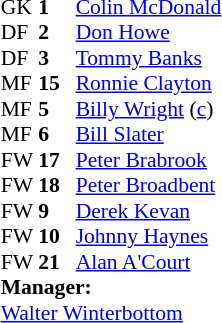<table cellspacing="0" cellpadding="0" style="font-size:90%; margin:0.2em auto;">
<tr>
<th width="25"></th>
<th width="25"></th>
</tr>
<tr>
<td>GK</td>
<td><strong>1</strong></td>
<td><a href='#'>Colin McDonald</a></td>
</tr>
<tr>
<td>DF</td>
<td><strong>2</strong></td>
<td><a href='#'>Don Howe</a></td>
</tr>
<tr>
<td>DF</td>
<td><strong>3</strong></td>
<td><a href='#'>Tommy Banks</a></td>
</tr>
<tr>
<td>MF</td>
<td><strong>15</strong></td>
<td><a href='#'>Ronnie Clayton</a></td>
</tr>
<tr>
<td>MF</td>
<td><strong>5</strong></td>
<td><a href='#'>Billy Wright</a> (<a href='#'>c</a>)</td>
</tr>
<tr>
<td>MF</td>
<td><strong>6</strong></td>
<td><a href='#'>Bill Slater</a></td>
</tr>
<tr>
<td>FW</td>
<td><strong>17</strong></td>
<td><a href='#'>Peter Brabrook</a></td>
</tr>
<tr>
<td>FW</td>
<td><strong>18</strong></td>
<td><a href='#'>Peter Broadbent</a></td>
</tr>
<tr>
<td>FW</td>
<td><strong>9</strong></td>
<td><a href='#'>Derek Kevan</a></td>
</tr>
<tr>
<td>FW</td>
<td><strong>10</strong></td>
<td><a href='#'>Johnny Haynes</a></td>
</tr>
<tr>
<td>FW</td>
<td><strong>21</strong></td>
<td><a href='#'>Alan A'Court</a></td>
</tr>
<tr>
<td colspan=3><strong>Manager:</strong></td>
</tr>
<tr>
<td colspan=4><a href='#'>Walter Winterbottom</a></td>
</tr>
</table>
